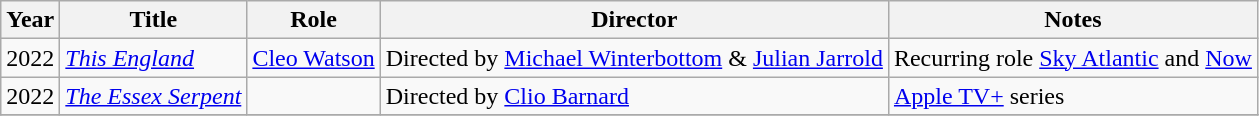<table class="sortable wikitable">
<tr>
<th>Year</th>
<th>Title</th>
<th>Role</th>
<th>Director</th>
<th class="unsortable">Notes</th>
</tr>
<tr>
<td>2022</td>
<td><em><a href='#'>This England</a></em></td>
<td><a href='#'>Cleo Watson</a></td>
<td>Directed by <a href='#'>Michael Winterbottom</a> & <a href='#'>Julian Jarrold</a></td>
<td>Recurring role <a href='#'>Sky Atlantic</a> and <a href='#'>Now</a></td>
</tr>
<tr>
<td>2022</td>
<td><em><a href='#'>The Essex Serpent</a></em></td>
<td></td>
<td>Directed by <a href='#'>Clio Barnard</a></td>
<td><a href='#'>Apple TV+</a> series</td>
</tr>
<tr>
</tr>
</table>
